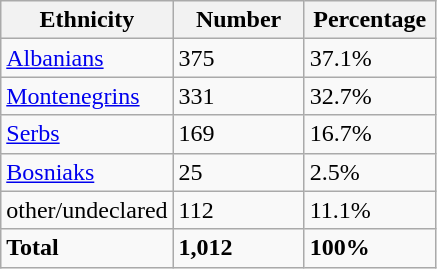<table class="wikitable">
<tr>
<th width="100px">Ethnicity</th>
<th width="80px">Number</th>
<th width="80px">Percentage</th>
</tr>
<tr>
<td><a href='#'>Albanians</a></td>
<td>375</td>
<td>37.1%</td>
</tr>
<tr>
<td><a href='#'>Montenegrins</a></td>
<td>331</td>
<td>32.7%</td>
</tr>
<tr>
<td><a href='#'>Serbs</a></td>
<td>169</td>
<td>16.7%</td>
</tr>
<tr>
<td><a href='#'>Bosniaks</a></td>
<td>25</td>
<td>2.5%</td>
</tr>
<tr>
<td>other/undeclared</td>
<td>112</td>
<td>11.1%</td>
</tr>
<tr>
<td><strong>Total</strong></td>
<td><strong>1,012</strong></td>
<td><strong>100%</strong></td>
</tr>
</table>
